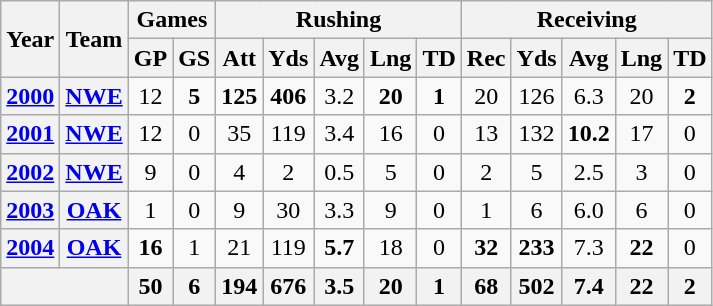<table class="wikitable" style="text-align:center;">
<tr>
<th rowspan="2">Year</th>
<th rowspan="2">Team</th>
<th colspan="2">Games</th>
<th colspan="5">Rushing</th>
<th colspan="5">Receiving</th>
</tr>
<tr>
<th>GP</th>
<th>GS</th>
<th>Att</th>
<th>Yds</th>
<th>Avg</th>
<th>Lng</th>
<th>TD</th>
<th>Rec</th>
<th>Yds</th>
<th>Avg</th>
<th>Lng</th>
<th>TD</th>
</tr>
<tr>
<th><a href='#'>2000</a></th>
<th><a href='#'>NWE</a></th>
<td>12</td>
<td><strong>5</strong></td>
<td><strong>125</strong></td>
<td><strong>406</strong></td>
<td>3.2</td>
<td><strong>20</strong></td>
<td><strong>1</strong></td>
<td>20</td>
<td>126</td>
<td>6.3</td>
<td>20</td>
<td><strong>2</strong></td>
</tr>
<tr>
<th><a href='#'>2001</a></th>
<th><a href='#'>NWE</a></th>
<td>12</td>
<td>0</td>
<td>35</td>
<td>119</td>
<td>3.4</td>
<td>16</td>
<td>0</td>
<td>13</td>
<td>132</td>
<td><strong>10.2</strong></td>
<td>17</td>
<td>0</td>
</tr>
<tr>
<th><a href='#'>2002</a></th>
<th><a href='#'>NWE</a></th>
<td>9</td>
<td>0</td>
<td>4</td>
<td>2</td>
<td>0.5</td>
<td>5</td>
<td>0</td>
<td>2</td>
<td>5</td>
<td>2.5</td>
<td>3</td>
<td>0</td>
</tr>
<tr>
<th><a href='#'>2003</a></th>
<th><a href='#'>OAK</a></th>
<td>1</td>
<td>0</td>
<td>9</td>
<td>30</td>
<td>3.3</td>
<td>9</td>
<td>0</td>
<td>1</td>
<td>6</td>
<td>6.0</td>
<td>6</td>
<td>0</td>
</tr>
<tr>
<th><a href='#'>2004</a></th>
<th><a href='#'>OAK</a></th>
<td><strong>16</strong></td>
<td>1</td>
<td>21</td>
<td>119</td>
<td><strong>5.7</strong></td>
<td>18</td>
<td>0</td>
<td><strong>32</strong></td>
<td><strong>233</strong></td>
<td>7.3</td>
<td><strong>22</strong></td>
<td>0</td>
</tr>
<tr>
<th colspan="2"></th>
<th>50</th>
<th>6</th>
<th>194</th>
<th>676</th>
<th>3.5</th>
<th>20</th>
<th>1</th>
<th>68</th>
<th>502</th>
<th>7.4</th>
<th>22</th>
<th>2</th>
</tr>
</table>
